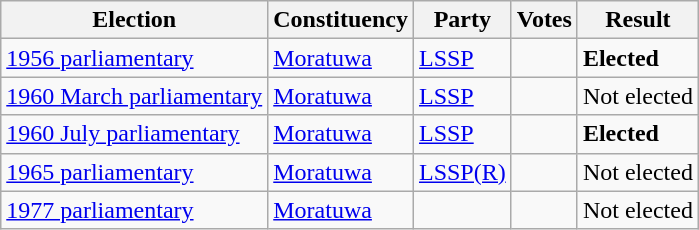<table class="wikitable" style="text-align:left;">
<tr>
<th scope=col>Election</th>
<th scope=col>Constituency</th>
<th scope=col>Party</th>
<th scope=col>Votes</th>
<th scope=col>Result</th>
</tr>
<tr>
<td><a href='#'>1956 parliamentary</a></td>
<td><a href='#'>Moratuwa</a></td>
<td><a href='#'>LSSP</a></td>
<td align=right></td>
<td><strong>Elected</strong></td>
</tr>
<tr>
<td><a href='#'>1960 March parliamentary</a></td>
<td><a href='#'>Moratuwa</a></td>
<td><a href='#'>LSSP</a></td>
<td align=right></td>
<td>Not elected</td>
</tr>
<tr>
<td><a href='#'>1960 July parliamentary</a></td>
<td><a href='#'>Moratuwa</a></td>
<td><a href='#'>LSSP</a></td>
<td align=right></td>
<td><strong>Elected</strong></td>
</tr>
<tr>
<td><a href='#'>1965 parliamentary</a></td>
<td><a href='#'>Moratuwa</a></td>
<td><a href='#'>LSSP(R)</a></td>
<td align=right></td>
<td>Not elected</td>
</tr>
<tr>
<td><a href='#'>1977 parliamentary</a></td>
<td><a href='#'>Moratuwa</a></td>
<td></td>
<td align=right></td>
<td>Not elected</td>
</tr>
</table>
